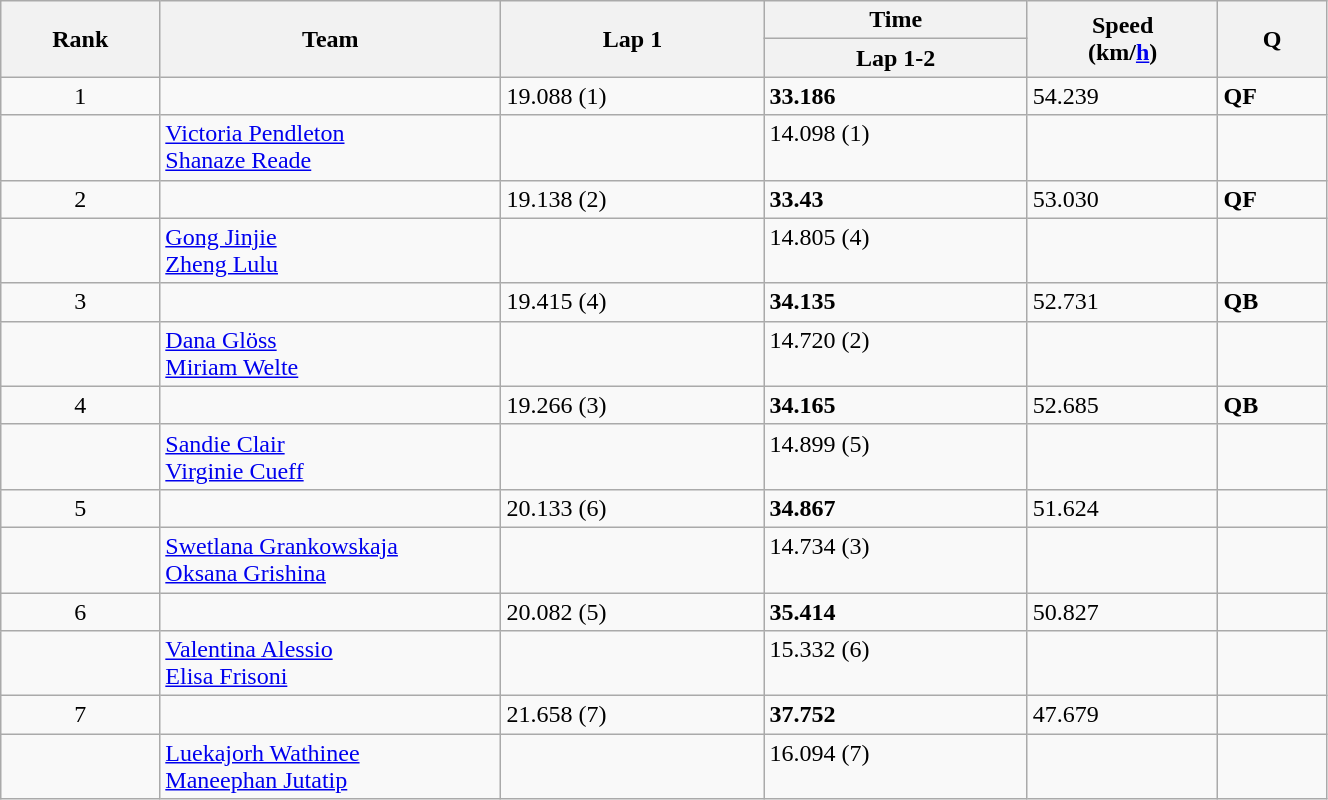<table class="wikitable" width=70%>
<tr>
<th rowspan=2>Rank</th>
<th rowspan=2 width=220>Team</th>
<th rowspan=2>Lap 1</th>
<th>Time</th>
<th rowspan=2>Speed<br>(km/<a href='#'>h</a>)</th>
<th rowspan=2>Q</th>
</tr>
<tr>
<th>Lap 1-2</th>
</tr>
<tr>
<td align=center>1</td>
<td></td>
<td>19.088 (1)</td>
<td><strong>33.186</strong></td>
<td>54.239</td>
<td><strong>QF</strong></td>
</tr>
<tr valign=top>
<td></td>
<td><a href='#'>Victoria Pendleton</a><br><a href='#'>Shanaze Reade</a></td>
<td></td>
<td>14.098 (1)</td>
<td></td>
</tr>
<tr>
<td align=center>2</td>
<td></td>
<td>19.138 (2)</td>
<td><strong>33.43</strong></td>
<td>53.030</td>
<td><strong>QF</strong></td>
</tr>
<tr valign=top>
<td></td>
<td><a href='#'>Gong Jinjie</a><br><a href='#'>Zheng Lulu</a></td>
<td></td>
<td>14.805 (4)</td>
<td></td>
</tr>
<tr>
<td align=center>3</td>
<td></td>
<td>19.415 (4)</td>
<td><strong>34.135</strong></td>
<td>52.731</td>
<td><strong>QB</strong></td>
</tr>
<tr valign=top>
<td></td>
<td><a href='#'>Dana Glöss</a><br><a href='#'>Miriam Welte</a></td>
<td></td>
<td>14.720 (2)</td>
<td></td>
</tr>
<tr>
<td align=center>4</td>
<td></td>
<td>19.266 (3)</td>
<td><strong>34.165</strong></td>
<td>52.685</td>
<td><strong>QB</strong></td>
</tr>
<tr valign=top>
<td></td>
<td><a href='#'>Sandie Clair</a><br><a href='#'>Virginie Cueff</a></td>
<td></td>
<td>14.899 (5)</td>
<td></td>
</tr>
<tr>
<td align=center>5</td>
<td></td>
<td>20.133 (6)</td>
<td><strong>34.867</strong></td>
<td>51.624</td>
<td></td>
</tr>
<tr valign=top>
<td></td>
<td><a href='#'>Swetlana Grankowskaja</a><br><a href='#'>Oksana Grishina</a></td>
<td></td>
<td>14.734 (3)</td>
<td></td>
</tr>
<tr>
<td align=center>6</td>
<td></td>
<td>20.082 (5)</td>
<td><strong>35.414</strong></td>
<td>50.827</td>
<td></td>
</tr>
<tr valign=top>
<td></td>
<td><a href='#'>Valentina Alessio</a><br><a href='#'>Elisa Frisoni</a></td>
<td></td>
<td>15.332 (6)</td>
<td></td>
</tr>
<tr>
<td align=center>7</td>
<td></td>
<td>21.658 (7)</td>
<td><strong>37.752</strong></td>
<td>47.679</td>
<td></td>
</tr>
<tr valign=top>
<td></td>
<td><a href='#'>Luekajorh Wathinee</a><br><a href='#'>Maneephan Jutatip</a></td>
<td></td>
<td>16.094 (7)</td>
<td></td>
</tr>
</table>
